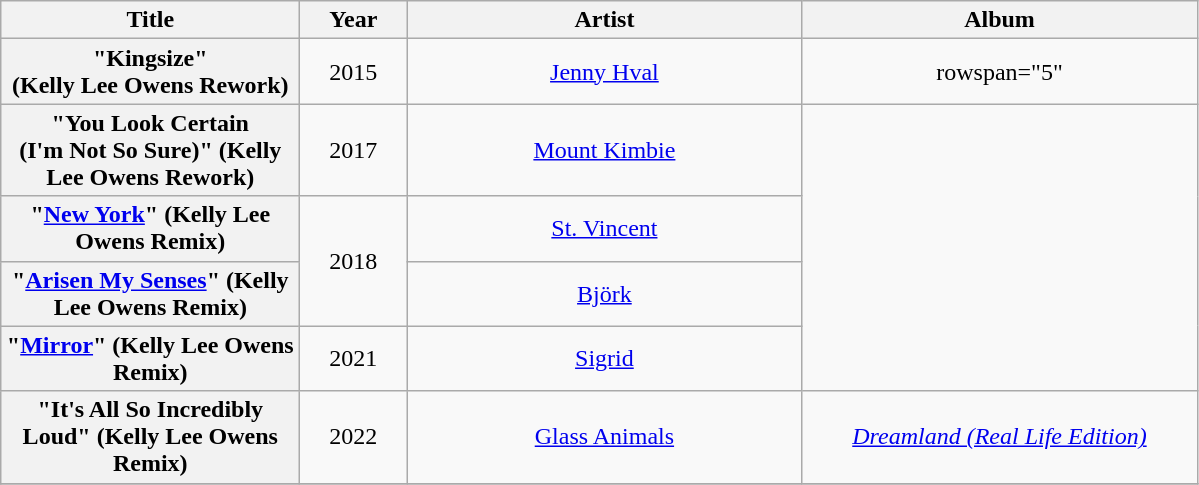<table class="wikitable plainrowheaders" style="text-align:center;" border="1">
<tr>
<th scope="col" style="width:12em;">Title</th>
<th scope="col" style="width:4em;">Year</th>
<th scope="col" style="width:16em;">Artist</th>
<th scope="col" style="width:16em;">Album</th>
</tr>
<tr>
<th scope="row">"Kingsize"<br>(Kelly Lee Owens Rework)</th>
<td rowspan="1">2015</td>
<td><a href='#'>Jenny Hval</a></td>
<td>rowspan="5" </td>
</tr>
<tr>
<th scope="row">"You Look Certain<br>(I'm Not So Sure)" (Kelly Lee Owens Rework)</th>
<td rowspan="1">2017</td>
<td><a href='#'>Mount Kimbie</a></td>
</tr>
<tr>
<th scope="row">"<a href='#'>New York</a>" (Kelly Lee Owens Remix)</th>
<td rowspan="2">2018</td>
<td><a href='#'>St. Vincent</a></td>
</tr>
<tr>
<th scope="row">"<a href='#'>Arisen My Senses</a>" (Kelly Lee Owens Remix)</th>
<td><a href='#'>Björk</a></td>
</tr>
<tr>
<th scope="row">"<a href='#'>Mirror</a>" (Kelly Lee Owens Remix)</th>
<td rowspan="1">2021</td>
<td><a href='#'>Sigrid</a></td>
</tr>
<tr>
<th scope="row">"It's All So Incredibly Loud" (Kelly Lee Owens Remix)</th>
<td rowspan="1">2022</td>
<td><a href='#'>Glass Animals</a></td>
<td><em><a href='#'>Dreamland (Real Life Edition)</a></em></td>
</tr>
<tr>
</tr>
</table>
